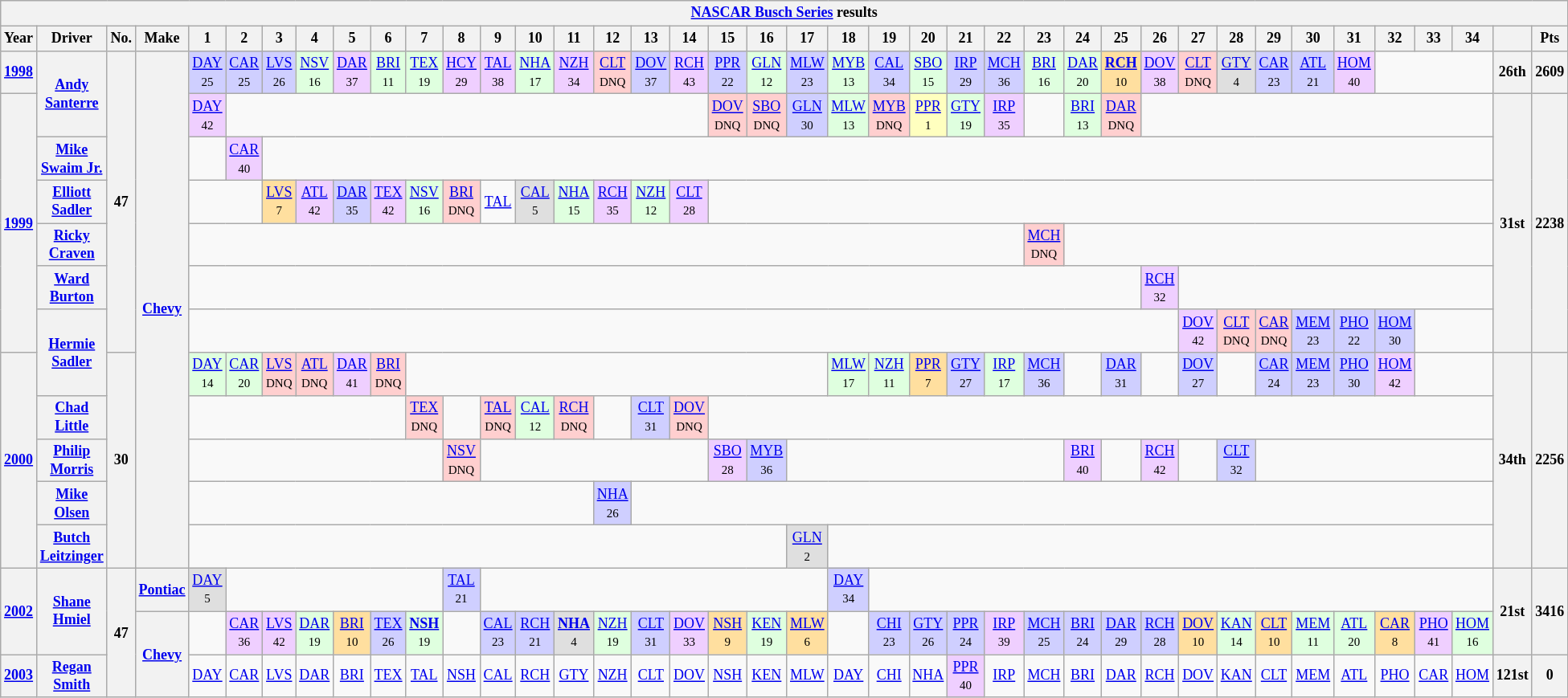<table class="wikitable mw-collapsible mw-collapsed" style="text-align:center; font-size:75%">
<tr>
<th colspan="42"><a href='#'>NASCAR Busch Series</a> results</th>
</tr>
<tr>
<th>Year</th>
<th>Driver</th>
<th>No.</th>
<th>Make</th>
<th>1</th>
<th>2</th>
<th>3</th>
<th>4</th>
<th>5</th>
<th>6</th>
<th>7</th>
<th>8</th>
<th>9</th>
<th>10</th>
<th>11</th>
<th>12</th>
<th>13</th>
<th>14</th>
<th>15</th>
<th>16</th>
<th>17</th>
<th>18</th>
<th>19</th>
<th>20</th>
<th>21</th>
<th>22</th>
<th>23</th>
<th>24</th>
<th>25</th>
<th>26</th>
<th>27</th>
<th>28</th>
<th>29</th>
<th>30</th>
<th>31</th>
<th>32</th>
<th>33</th>
<th>34</th>
<th></th>
<th>Pts</th>
</tr>
<tr>
<th><a href='#'>1998</a></th>
<th rowspan=2><a href='#'>Andy Santerre</a></th>
<th rowspan=7>47</th>
<th rowspan=12><a href='#'>Chevy</a></th>
<td style="background:#CFCFFF;"><a href='#'>DAY</a><br><small>25</small></td>
<td style="background:#CFCFFF;"><a href='#'>CAR</a><br><small>25</small></td>
<td style="background:#CFCFFF;"><a href='#'>LVS</a><br><small>26</small></td>
<td style="background:#DFFFDF;"><a href='#'>NSV</a><br><small>16</small></td>
<td style="background:#EFCFFF;"><a href='#'>DAR</a><br><small>37</small></td>
<td style="background:#DFFFDF;"><a href='#'>BRI</a><br><small>11</small></td>
<td style="background:#DFFFDF;"><a href='#'>TEX</a><br><small>19</small></td>
<td style="background:#EFCFFF;"><a href='#'>HCY</a><br><small>29</small></td>
<td style="background:#EFCFFF;"><a href='#'>TAL</a><br><small>38</small></td>
<td style="background:#DFFFDF;"><a href='#'>NHA</a><br><small>17</small></td>
<td style="background:#EFCFFF;"><a href='#'>NZH</a><br><small>34</small></td>
<td style="background:#FFCFCF;"><a href='#'>CLT</a><br><small>DNQ</small></td>
<td style="background:#CFCFFF;"><a href='#'>DOV</a><br><small>37</small></td>
<td style="background:#EFCFFF;"><a href='#'>RCH</a><br><small>43</small></td>
<td style="background:#CFCFFF;"><a href='#'>PPR</a><br><small>22</small></td>
<td style="background:#DFFFDF;"><a href='#'>GLN</a><br><small>12</small></td>
<td style="background:#CFCFFF;"><a href='#'>MLW</a><br><small>23</small></td>
<td style="background:#DFFFDF;"><a href='#'>MYB</a><br><small>13</small></td>
<td style="background:#CFCFFF;"><a href='#'>CAL</a><br><small>34</small></td>
<td style="background:#DFFFDF;"><a href='#'>SBO</a><br><small>15</small></td>
<td style="background:#CFCFFF;"><a href='#'>IRP</a><br><small>29</small></td>
<td style="background:#CFCFFF;"><a href='#'>MCH</a><br><small>36</small></td>
<td style="background:#DFFFDF;"><a href='#'>BRI</a><br><small>16</small></td>
<td style="background:#DFFFDF;"><a href='#'>DAR</a><br><small>20</small></td>
<td style="background:#FFDF9F;"><strong><a href='#'>RCH</a></strong><br><small>10</small></td>
<td style="background:#EFCFFF;"><a href='#'>DOV</a><br><small>38</small></td>
<td style="background:#FFCFCF;"><a href='#'>CLT</a><br><small>DNQ</small></td>
<td style="background:#DFDFDF;"><a href='#'>GTY</a><br><small>4</small></td>
<td style="background:#CFCFFF;"><a href='#'>CAR</a><br><small>23</small></td>
<td style="background:#CFCFFF;"><a href='#'>ATL</a><br><small>21</small></td>
<td style="background:#EFCFFF;"><a href='#'>HOM</a><br><small>40</small></td>
<td colspan=3></td>
<th>26th</th>
<th>2609</th>
</tr>
<tr>
<th rowspan=6><a href='#'>1999</a></th>
<td style="background:#EFCFFF;"><a href='#'>DAY</a><br><small>42</small></td>
<td colspan=13></td>
<td style="background:#FFCFCF;"><a href='#'>DOV</a><br><small>DNQ</small></td>
<td style="background:#FFCFCF;"><a href='#'>SBO</a><br><small>DNQ</small></td>
<td style="background:#CFCFFF;"><a href='#'>GLN</a><br><small>30</small></td>
<td style="background:#DFFFDF;"><a href='#'>MLW</a><br><small>13</small></td>
<td style="background:#FFCFCF;"><a href='#'>MYB</a><br><small>DNQ</small></td>
<td style="background:#FFFFBF;"><a href='#'>PPR</a><br><small>1</small></td>
<td style="background:#DFFFDF;"><a href='#'>GTY</a><br><small>19</small></td>
<td style="background:#EFCFFF;"><a href='#'>IRP</a><br><small>35</small></td>
<td></td>
<td style="background:#DFFFDF;"><a href='#'>BRI</a><br><small>13</small></td>
<td style="background:#FFCFCF;"><a href='#'>DAR</a><br><small>DNQ</small></td>
<td colspan=9></td>
<th rowspan=6>31st</th>
<th rowspan=6>2238</th>
</tr>
<tr>
<th><a href='#'>Mike Swaim Jr.</a></th>
<td></td>
<td style="background:#EFCFFF;"><a href='#'>CAR</a><br><small>40</small></td>
<td colspan=32></td>
</tr>
<tr>
<th><a href='#'>Elliott Sadler</a></th>
<td colspan=2></td>
<td style="background:#FFDF9F;"><a href='#'>LVS</a><br><small>7</small></td>
<td style="background:#EFCFFF;"><a href='#'>ATL</a><br><small>42</small></td>
<td style="background:#CFCFFF;"><a href='#'>DAR</a><br><small>35</small></td>
<td style="background:#EFCFFF;"><a href='#'>TEX</a><br><small>42</small></td>
<td style="background:#DFFFDF;"><a href='#'>NSV</a><br><small>16</small></td>
<td style="background:#FFCFCF;"><a href='#'>BRI</a><br><small>DNQ</small></td>
<td><a href='#'>TAL</a></td>
<td style="background:#DFDFDF;"><a href='#'>CAL</a><br><small>5</small></td>
<td style="background:#DFFFDF;"><a href='#'>NHA</a><br><small>15</small></td>
<td style="background:#EFCFFF;"><a href='#'>RCH</a><br><small>35</small></td>
<td style="background:#DFFFDF;"><a href='#'>NZH</a><br><small>12</small></td>
<td style="background:#EFCFFF;"><a href='#'>CLT</a><br><small>28</small></td>
<td colspan=21></td>
</tr>
<tr>
<th><a href='#'>Ricky Craven</a></th>
<td colspan=22></td>
<td style="background:#FFCFCF;"><a href='#'>MCH</a><br><small>DNQ</small></td>
<td colspan=11></td>
</tr>
<tr>
<th><a href='#'>Ward Burton</a></th>
<td colspan=25></td>
<td style="background:#EFCFFF;"><a href='#'>RCH</a><br><small>32</small></td>
<td colspan=8></td>
</tr>
<tr>
<th rowspan=2><a href='#'>Hermie Sadler</a></th>
<td colspan=26></td>
<td style="background:#EFCFFF;"><a href='#'>DOV</a><br><small>42</small></td>
<td style="background:#FFCFCF;"><a href='#'>CLT</a><br><small>DNQ</small></td>
<td style="background:#FFCFCF;"><a href='#'>CAR</a><br><small>DNQ</small></td>
<td style="background:#CFCFFF;"><a href='#'>MEM</a><br><small>23</small></td>
<td style="background:#CFCFFF;"><a href='#'>PHO</a><br><small>22</small></td>
<td style="background:#CFCFFF;"><a href='#'>HOM</a><br><small>30</small></td>
<td colspan=2></td>
</tr>
<tr>
<th rowspan=5><a href='#'>2000</a></th>
<th rowspan=5>30</th>
<td style="background:#DFFFDF;"><a href='#'>DAY</a><br><small>14</small></td>
<td style="background:#DFFFDF;"><a href='#'>CAR</a><br><small>20</small></td>
<td style="background:#FFCFCF;"><a href='#'>LVS</a><br><small>DNQ</small></td>
<td style="background:#FFCFCF;"><a href='#'>ATL</a><br><small>DNQ</small></td>
<td style="background:#EFCFFF;"><a href='#'>DAR</a><br><small>41</small></td>
<td style="background:#FFCFCF;"><a href='#'>BRI</a><br><small>DNQ</small></td>
<td colspan=11></td>
<td style="background:#DFFFDF;"><a href='#'>MLW</a><br><small>17</small></td>
<td style="background:#DFFFDF;"><a href='#'>NZH</a><br><small>11</small></td>
<td style="background:#FFDF9F;"><a href='#'>PPR</a><br><small>7</small></td>
<td style="background:#CFCFFF;"><a href='#'>GTY</a><br><small>27</small></td>
<td style="background:#DFFFDF;"><a href='#'>IRP</a><br><small>17</small></td>
<td style="background:#CFCFFF;"><a href='#'>MCH</a><br><small>36</small></td>
<td></td>
<td style="background:#CFCFFF;"><a href='#'>DAR</a><br><small>31</small></td>
<td></td>
<td style="background:#CFCFFF;"><a href='#'>DOV</a><br><small>27</small></td>
<td></td>
<td style="background:#CFCFFF;"><a href='#'>CAR</a><br><small>24</small></td>
<td style="background:#CFCFFF;"><a href='#'>MEM</a><br><small>23</small></td>
<td style="background:#CFCFFF;"><a href='#'>PHO</a><br><small>30</small></td>
<td style="background:#EFCFFF;"><a href='#'>HOM</a><br><small>42</small></td>
<td colspan=2></td>
<th rowspan=5>34th</th>
<th rowspan=5>2256</th>
</tr>
<tr>
<th><a href='#'>Chad Little</a></th>
<td colspan=6></td>
<td style="background:#FFCFCF;"><a href='#'>TEX</a><br><small>DNQ</small></td>
<td></td>
<td style="background:#FFCFCF;"><a href='#'>TAL</a><br><small>DNQ</small></td>
<td style="background:#DFFFDF;"><a href='#'>CAL</a><br><small>12</small></td>
<td style="background:#FFCFCF;"><a href='#'>RCH</a><br><small>DNQ</small></td>
<td></td>
<td style="background:#CFCFFF;"><a href='#'>CLT</a><br><small>31</small></td>
<td style="background:#FFCFCF;"><a href='#'>DOV</a><br><small>DNQ</small></td>
<td colspan=20></td>
</tr>
<tr>
<th><a href='#'>Philip Morris</a></th>
<td colspan=7></td>
<td style="background:#FFCFCF;"><a href='#'>NSV</a><br><small>DNQ</small></td>
<td colspan=6></td>
<td style="background:#EFCFFF;"><a href='#'>SBO</a><br><small>28</small></td>
<td style="background:#CFCFFF;"><a href='#'>MYB</a><br><small>36</small></td>
<td colspan=7></td>
<td style="background:#EFCFFF;"><a href='#'>BRI</a><br><small>40</small></td>
<td></td>
<td style="background:#EFCFFF;"><a href='#'>RCH</a><br><small>42</small></td>
<td></td>
<td style="background:#CFCFFF;"><a href='#'>CLT</a><br><small>32</small></td>
<td colspan=6></td>
</tr>
<tr>
<th><a href='#'>Mike Olsen</a></th>
<td colspan=11></td>
<td style="background:#CFCFFF;"><a href='#'>NHA</a><br><small>26</small></td>
<td colspan=22></td>
</tr>
<tr>
<th><a href='#'>Butch Leitzinger</a></th>
<td colspan=16></td>
<td style="background:#DFDFDF;"><a href='#'>GLN</a><br><small>2</small></td>
<td colspan=17></td>
</tr>
<tr>
<th rowspan=2><a href='#'>2002</a></th>
<th rowspan=2><a href='#'>Shane Hmiel</a></th>
<th rowspan=3>47</th>
<th><a href='#'>Pontiac</a></th>
<td style="background:#DFDFDF;"><a href='#'>DAY</a><br><small>5</small></td>
<td colspan=6></td>
<td style="background:#CFCFFF;"><a href='#'>TAL</a><br><small>21</small></td>
<td colspan=9></td>
<td style="background:#CFCFFF;"><a href='#'>DAY</a><br><small>34</small></td>
<td colspan=16></td>
<th rowspan=2>21st</th>
<th rowspan=2>3416</th>
</tr>
<tr>
<th rowspan=2><a href='#'>Chevy</a></th>
<td></td>
<td style="background:#EFCFFF;"><a href='#'>CAR</a><br><small>36</small></td>
<td style="background:#EFCFFF;"><a href='#'>LVS</a><br><small>42</small></td>
<td style="background:#DFFFDF;"><a href='#'>DAR</a><br><small>19</small></td>
<td style="background:#FFDF9F;"><a href='#'>BRI</a><br><small>10</small></td>
<td style="background:#CFCFFF;"><a href='#'>TEX</a><br><small>26</small></td>
<td style="background:#DFFFDF;"><strong><a href='#'>NSH</a></strong><br><small>19</small></td>
<td></td>
<td style="background:#CFCFFF;"><a href='#'>CAL</a><br><small>23</small></td>
<td style="background:#CFCFFF;"><a href='#'>RCH</a><br><small>21</small></td>
<td style="background:#DFDFDF;"><strong><a href='#'>NHA</a></strong><br><small>4</small></td>
<td style="background:#DFFFDF;"><a href='#'>NZH</a><br><small>19</small></td>
<td style="background:#CFCFFF;"><a href='#'>CLT</a><br><small>31</small></td>
<td style="background:#EFCFFF;"><a href='#'>DOV</a><br><small>33</small></td>
<td style="background:#FFDF9F;"><a href='#'>NSH</a><br><small>9</small></td>
<td style="background:#DFFFDF;"><a href='#'>KEN</a><br><small>19</small></td>
<td style="background:#FFDF9F;"><a href='#'>MLW</a><br><small>6</small></td>
<td></td>
<td style="background:#CFCFFF;"><a href='#'>CHI</a><br><small>23</small></td>
<td style="background:#CFCFFF;"><a href='#'>GTY</a><br><small>26</small></td>
<td style="background:#CFCFFF;"><a href='#'>PPR</a><br><small>24</small></td>
<td style="background:#EFCFFF;"><a href='#'>IRP</a><br><small>39</small></td>
<td style="background:#CFCFFF;"><a href='#'>MCH</a><br><small>25</small></td>
<td style="background:#CFCFFF;"><a href='#'>BRI</a><br><small>24</small></td>
<td style="background:#CFCFFF;"><a href='#'>DAR</a><br><small>29</small></td>
<td style="background:#CFCFFF;"><a href='#'>RCH</a><br><small>28</small></td>
<td style="background:#FFDF9F;"><a href='#'>DOV</a><br><small>10</small></td>
<td style="background:#DFFFDF;"><a href='#'>KAN</a><br><small>14</small></td>
<td style="background:#FFDF9F;"><a href='#'>CLT</a><br><small>10</small></td>
<td style="background:#DFFFDF;"><a href='#'>MEM</a><br><small>11</small></td>
<td style="background:#DFFFDF;"><a href='#'>ATL</a><br><small>20</small></td>
<td style="background:#FFDF9F;"><a href='#'>CAR</a><br><small>8</small></td>
<td style="background:#EFCFFF;"><a href='#'>PHO</a><br><small>41</small></td>
<td style="background:#DFFFDF;"><a href='#'>HOM</a><br><small>16</small></td>
</tr>
<tr>
<th><a href='#'>2003</a></th>
<th><a href='#'>Regan Smith</a></th>
<td><a href='#'>DAY</a></td>
<td><a href='#'>CAR</a></td>
<td><a href='#'>LVS</a></td>
<td><a href='#'>DAR</a></td>
<td><a href='#'>BRI</a></td>
<td><a href='#'>TEX</a></td>
<td><a href='#'>TAL</a></td>
<td><a href='#'>NSH</a></td>
<td><a href='#'>CAL</a></td>
<td><a href='#'>RCH</a></td>
<td><a href='#'>GTY</a></td>
<td><a href='#'>NZH</a></td>
<td><a href='#'>CLT</a></td>
<td><a href='#'>DOV</a></td>
<td><a href='#'>NSH</a></td>
<td><a href='#'>KEN</a></td>
<td><a href='#'>MLW</a></td>
<td><a href='#'>DAY</a></td>
<td><a href='#'>CHI</a></td>
<td><a href='#'>NHA</a></td>
<td style="background:#EFCFFF;"><a href='#'>PPR</a><br><small>40</small></td>
<td><a href='#'>IRP</a></td>
<td><a href='#'>MCH</a></td>
<td><a href='#'>BRI</a></td>
<td><a href='#'>DAR</a></td>
<td><a href='#'>RCH</a></td>
<td><a href='#'>DOV</a></td>
<td><a href='#'>KAN</a></td>
<td><a href='#'>CLT</a></td>
<td><a href='#'>MEM</a></td>
<td><a href='#'>ATL</a></td>
<td><a href='#'>PHO</a></td>
<td><a href='#'>CAR</a></td>
<td><a href='#'>HOM</a></td>
<th>121st</th>
<th>0</th>
</tr>
</table>
